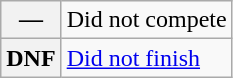<table class="wikitable">
<tr>
<th scope="row">—</th>
<td>Did not compete</td>
</tr>
<tr>
<th scope="row">DNF</th>
<td><a href='#'>Did not finish</a></td>
</tr>
</table>
